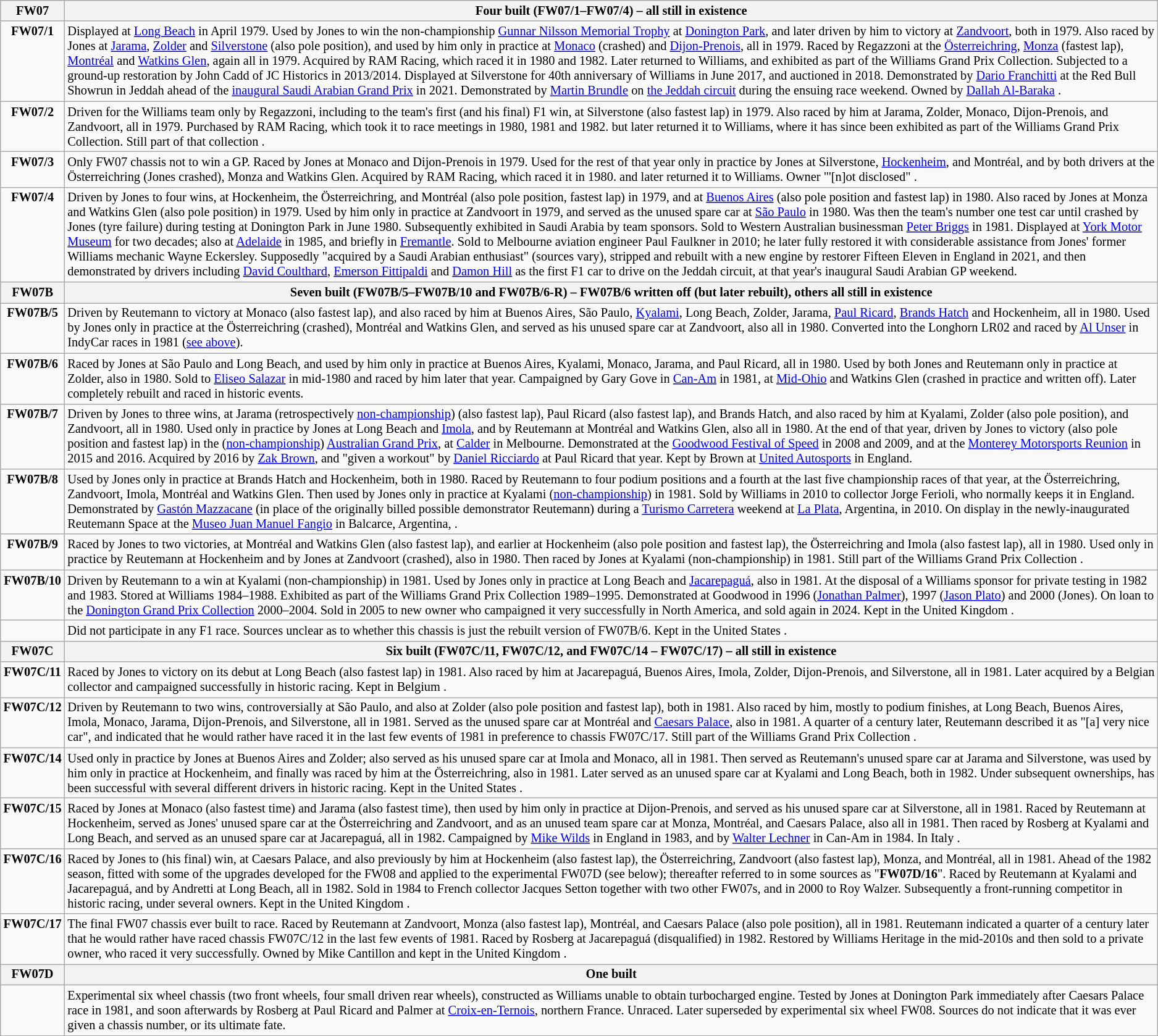<table class="wikitable" style="font-size:85%">
<tr style="vertical-align: top">
<th><strong>FW07</strong></th>
<th>Four built (FW07/1–FW07/4) – all still in existence</th>
</tr>
<tr style="text-align:center; vertical-align: top;">
<td><strong>FW07/1</strong></td>
<td style="text-align:left;">Displayed at <a href='#'>Long Beach</a> in April 1979. Used by Jones to win the non-championship <a href='#'>Gunnar Nilsson Memorial Trophy</a> at <a href='#'>Donington Park</a>, and later driven by him to victory at <a href='#'>Zandvoort</a>, both in 1979. Also raced by Jones at <a href='#'>Jarama</a>, <a href='#'>Zolder</a> and <a href='#'>Silverstone</a> (also pole position), and used by him only in practice at <a href='#'>Monaco</a> (crashed) and <a href='#'>Dijon-Prenois</a>, all in 1979. Raced by Regazzoni at the <a href='#'>Österreichring</a>, <a href='#'>Monza</a> (fastest lap), <a href='#'>Montréal</a> and <a href='#'>Watkins Glen</a>, again all in 1979. Acquired by RAM Racing, which raced it in 1980 and 1982. Later returned to Williams, and exhibited as part of the Williams Grand Prix Collection. Subjected to a ground-up restoration by John Cadd of JC Historics in 2013/2014. Displayed at Silverstone for 40th anniversary of Williams in June 2017, and auctioned in 2018. Demonstrated by <a href='#'>Dario Franchitti</a> at the Red Bull Showrun in Jeddah ahead of the <a href='#'>inaugural Saudi Arabian Grand Prix</a> in 2021. Demonstrated by <a href='#'>Martin Brundle</a> on <a href='#'>the Jeddah circuit</a> during the ensuing race weekend. Owned by <a href='#'>Dallah Al-Baraka</a> .</td>
</tr>
<tr style="text-align:center; vertical-align: top;">
<td><strong>FW07/2</strong></td>
<td style="text-align:left;">Driven for the Williams team only by Regazzoni, including to the team's first (and his final) F1 win, at Silverstone (also fastest lap) in 1979. Also raced by him at Jarama, Zolder, Monaco, Dijon-Prenois, and Zandvoort, all in 1979. Purchased by RAM Racing, which took it to race meetings in 1980, 1981 and 1982. but later returned it to Williams, where it has since been exhibited as part of the Williams Grand Prix Collection. Still part of that collection .</td>
</tr>
<tr style="text-align:center; vertical-align: top;">
<td><strong>FW07/3</strong></td>
<td style="text-align:left;">Only FW07 chassis not to win a GP. Raced by Jones at Monaco and Dijon-Prenois in 1979. Used for the rest of that year only in practice by Jones at Silverstone, <a href='#'>Hockenheim</a>, and Montréal, and by both drivers at the Österreichring (Jones crashed), Monza and Watkins Glen. Acquired by RAM Racing, which raced it in 1980. and later returned it to Williams. Owner "'[n]ot disclosed" .</td>
</tr>
<tr style="text-align:center; vertical-align: top;">
<td><strong>FW07/4</strong></td>
<td style="text-align:left;">Driven by Jones to four wins, at Hockenheim, the Österreichring, and Montréal (also pole position, fastest lap) in 1979, and at <a href='#'>Buenos Aires</a> (also pole position and fastest lap) in 1980. Also raced by Jones at Monza and Watkins Glen (also pole position) in 1979. Used by him only in practice at Zandvoort in 1979, and served as the unused spare car at <a href='#'>São Paulo</a> in 1980. Was then the team's number one test car until crashed by Jones (tyre failure) during testing at Donington Park in June 1980. Subsequently exhibited in Saudi Arabia by team sponsors. Sold to Western Australian businessman <a href='#'>Peter Briggs</a> in 1981. Displayed at <a href='#'>York Motor Museum</a> for two decades; also at <a href='#'>Adelaide</a> in 1985, and briefly in <a href='#'>Fremantle</a>. Sold to Melbourne aviation engineer Paul Faulkner in 2010; he later fully restored it with considerable assistance from Jones' former Williams mechanic Wayne Eckersley. Supposedly "acquired by a Saudi Arabian enthusiast" (sources vary), stripped and rebuilt with a new engine by restorer Fifteen Eleven in England in 2021, and then demonstrated by drivers including <a href='#'>David Coulthard</a>, <a href='#'>Emerson Fittipaldi</a> and <a href='#'>Damon Hill</a> as the first F1 car to drive on the Jeddah circuit, at that year's inaugural Saudi Arabian GP weekend.</td>
</tr>
<tr>
<th><strong>FW07B</strong></th>
<th>Seven built (FW07B/5–FW07B/10 and FW07B/6-R) – FW07B/6 written off (but later rebuilt), others all still in existence</th>
</tr>
<tr style="text-align:center; vertical-align: top;">
<td><strong>FW07B/5</strong></td>
<td style="text-align:left;">Driven by Reutemann to victory at Monaco (also fastest lap), and also raced by him at Buenos Aires, São Paulo, <a href='#'>Kyalami</a>, Long Beach, Zolder, Jarama, <a href='#'>Paul Ricard</a>, <a href='#'>Brands Hatch</a> and Hockenheim, all in 1980. Used by Jones only in practice at the Österreichring (crashed), Montréal and Watkins Glen, and served as his unused spare car at Zandvoort, also all in 1980. Converted into the Longhorn LR02 and raced by <a href='#'>Al Unser</a> in IndyCar races in 1981 (<a href='#'>see above</a>).</td>
</tr>
<tr style="text-align:center; vertical-align: top;">
<td><strong>FW07B/6</strong></td>
<td style="text-align:left;">Raced by Jones at São Paulo and Long Beach, and used by him only in practice at Buenos Aires, Kyalami, Monaco, Jarama, and Paul Ricard, all in 1980. Used by both Jones and Reutemann only in practice at Zolder, also in 1980. Sold to <a href='#'>Eliseo Salazar</a> in mid-1980 and raced by him later that year. Campaigned by Gary Gove in <a href='#'>Can-Am</a> in 1981, at <a href='#'>Mid-Ohio</a> and Watkins Glen (crashed in practice and written off). Later completely rebuilt and raced in historic events.</td>
</tr>
<tr style="text-align:center; vertical-align: top;">
<td><strong>FW07B/7</strong></td>
<td style="text-align:left;">Driven by Jones to three wins, at Jarama (retrospectively <a href='#'>non-championship</a>) (also fastest lap), Paul Ricard (also fastest lap), and Brands Hatch, and also raced by him at Kyalami, Zolder (also pole position), and Zandvoort, all in 1980. Used only in practice by Jones at Long Beach and <a href='#'>Imola</a>, and by Reutemann at Montréal and Watkins Glen, also all in 1980. At the end of that year, driven by Jones to victory (also pole position and fastest lap) in the (<a href='#'>non-championship</a>) <a href='#'>Australian Grand Prix</a>, at <a href='#'>Calder</a> in Melbourne. Demonstrated at the <a href='#'>Goodwood Festival of Speed</a> in 2008 and 2009, and at the <a href='#'>Monterey Motorsports Reunion</a> in 2015 and 2016. Acquired by 2016 by <a href='#'>Zak Brown</a>, and "given a workout" by <a href='#'>Daniel Ricciardo</a> at Paul Ricard that year. Kept by Brown at <a href='#'>United Autosports</a> in England.</td>
</tr>
<tr style="text-align:center; vertical-align: top;">
<td><strong>FW07B/8</strong></td>
<td style="text-align:left;">Used by Jones only in practice at Brands Hatch and Hockenheim, both in 1980. Raced by Reutemann to four podium positions and a fourth at the last five championship races of that year, at the Österreichring, Zandvoort, Imola, Montréal and Watkins Glen. Then used by Jones only in practice at Kyalami (<a href='#'>non-championship</a>) in 1981. Sold by Williams in 2010 to collector Jorge Ferioli, who normally keeps it in England. Demonstrated by <a href='#'>Gastón Mazzacane</a> (in place of the originally billed possible demonstrator Reutemann) during a <a href='#'>Turismo Carretera</a> weekend at <a href='#'>La Plata</a>, Argentina, in 2010. On display in the newly-inaugurated Reutemann Space at the <a href='#'>Museo Juan Manuel Fangio</a> in Balcarce, Argentina, .</td>
</tr>
<tr style="text-align:center; vertical-align: top;">
<td><strong>FW07B/9</strong></td>
<td style="text-align:left;">Raced by Jones to two victories, at Montréal and Watkins Glen (also fastest lap), and earlier at Hockenheim (also pole position and fastest lap), the Österreichring and Imola (also fastest lap), all in 1980. Used only in practice by Reutemann at Hockenheim and by Jones at Zandvoort (crashed), also in 1980. Then raced by Jones at Kyalami (non-championship) in 1981. Still part of the Williams Grand Prix Collection .</td>
</tr>
<tr style="text-align:center; vertical-align: top;">
<td><strong>FW07B/10</strong></td>
<td style="text-align:left;">Driven by Reutemann to a win at Kyalami (non-championship) in 1981. Used by Jones only in practice at Long Beach and <a href='#'>Jacarepaguá</a>, also in 1981. At the disposal of a Williams sponsor for private testing in 1982 and 1983. Stored at Williams 1984–1988. Exhibited as part of the Williams Grand Prix Collection 1989–1995. Demonstrated at Goodwood in 1996 (<a href='#'>Jonathan Palmer</a>), 1997 (<a href='#'>Jason Plato</a>) and 2000 (Jones). On loan to the <a href='#'>Donington Grand Prix Collection</a> 2000–2004. Sold in 2005 to new owner who campaigned it very successfully in North America, and sold again in 2024. Kept in the United Kingdom .</td>
</tr>
<tr style="text-align:center; vertical-align: top;">
<td></td>
<td style="text-align:left;">Did not participate in any F1 race. Sources unclear as to whether this chassis is just the rebuilt version of FW07B/6. Kept in the United States .</td>
</tr>
<tr>
<th><strong>FW07C</strong></th>
<th>Six built (FW07C/11, FW07C/12, and FW07C/14 – FW07C/17) – all still in existence</th>
</tr>
<tr style="text-align:center; vertical-align: top;">
<td><strong>FW07C/11</strong></td>
<td style="text-align:left;">Raced by Jones to victory on its debut at Long Beach (also fastest lap) in 1981. Also raced by him at Jacarepaguá, Buenos Aires, Imola, Zolder, Dijon-Prenois, and Silverstone, all in 1981. Later acquired by a Belgian collector and campaigned successfully in historic racing. Kept in Belgium .</td>
</tr>
<tr style="text-align:center; vertical-align: top;">
<td><strong>FW07C/12</strong></td>
<td style="text-align:left;">Driven by Reutemann to two wins, controversially at São Paulo, and also at Zolder (also pole position and fastest lap), both in 1981. Also raced by him, mostly to podium finishes, at Long Beach, Buenos Aires, Imola, Monaco, Jarama, Dijon-Prenois, and Silverstone, all in 1981. Served as the unused spare car at Montréal and <a href='#'>Caesars Palace</a>, also in 1981. A quarter of a century later, Reutemann described it as "[a] very nice car", and indicated that he would rather have raced it in the last few events of 1981 in preference to chassis FW07C/17. Still part of the Williams Grand Prix Collection .</td>
</tr>
<tr style="text-align:center; vertical-align: top;">
<td><strong>FW07C/14</strong></td>
<td style="text-align:left;">Used only in practice by Jones at Buenos Aires and Zolder; also served as his unused spare car at Imola and Monaco, all in 1981. Then served as Reutemann's unused spare car at Jarama and Silverstone, was used by him only in practice at Hockenheim, and finally was raced by him at the Österreichring, also in 1981. Later served as an unused spare car at Kyalami and Long Beach, both in 1982. Under subsequent ownerships, has been successful with several different drivers in historic racing. Kept in the United States .</td>
</tr>
<tr style="text-align:center; vertical-align: top;">
<td><strong>FW07C/15</strong></td>
<td style="text-align:left;">Raced by Jones at Monaco (also fastest time) and Jarama (also fastest time), then used by him only in practice at Dijon-Prenois, and served as his unused spare car at Silverstone, all in 1981. Raced by Reutemann at Hockenheim, served as Jones' unused spare car at the Österreichring and Zandvoort, and as an unused team spare car at Monza, Montréal, and Caesars Palace, also all in 1981. Then raced by Rosberg at Kyalami and Long Beach, and served as an unused spare car at Jacarepaguá, all in 1982. Campaigned by <a href='#'>Mike Wilds</a> in England in 1983, and by <a href='#'>Walter Lechner</a> in Can-Am in 1984. In Italy .</td>
</tr>
<tr style="text-align:center; vertical-align: top;">
<td><strong>FW07C/16</strong></td>
<td style="text-align:left;">Raced by Jones to (his final) win, at Caesars Palace, and also previously by him at Hockenheim (also fastest lap), the Österreichring, Zandvoort (also fastest lap), Monza, and Montréal, all in 1981. Ahead of the 1982 season, fitted with some of the upgrades developed for the FW08 and applied to the experimental FW07D (see below); thereafter referred to in some sources as "<strong>FW07D/16</strong>". Raced by Reutemann at Kyalami and Jacarepaguá, and by Andretti at Long Beach, all in 1982. Sold in 1984 to French collector Jacques Setton together with two other FW07s, and in 2000 to Roy Walzer. Subsequently a front-running competitor in historic racing, under several owners. Kept in the United Kingdom .</td>
</tr>
<tr style="text-align:center; vertical-align: top;">
<td><strong>FW07C/17</strong></td>
<td style="text-align:left;">The final FW07 chassis ever built to race. Raced by Reutemann at Zandvoort, Monza (also fastest lap), Montréal, and Caesars Palace (also pole position), all in 1981. Reutemann indicated a quarter of a century later that he would rather have raced chassis FW07C/12 in the last few events of 1981. Raced by Rosberg at Jacarepaguá (disqualified) in 1982. Restored by Williams Heritage in the mid-2010s and then sold to a private owner, who raced it very successfully. Owned by Mike Cantillon and kept in the United Kingdom .</td>
</tr>
<tr>
<th><strong>FW07D</strong></th>
<th>One built</th>
</tr>
<tr style="text-align:center; vertical-align: top;">
<td></td>
<td style="text-align:left;">Experimental six wheel chassis (two front wheels, four small driven rear wheels), constructed as Williams unable to obtain turbocharged engine. Tested by Jones at Donington Park immediately after Caesars Palace race in 1981, and soon afterwards by Rosberg at Paul Ricard and Palmer at <a href='#'>Croix-en-Ternois</a>, northern France. Unraced. Later superseded by experimental six wheel FW08. Sources do not indicate that it was ever given a chassis number, or its ultimate fate.</td>
</tr>
</table>
